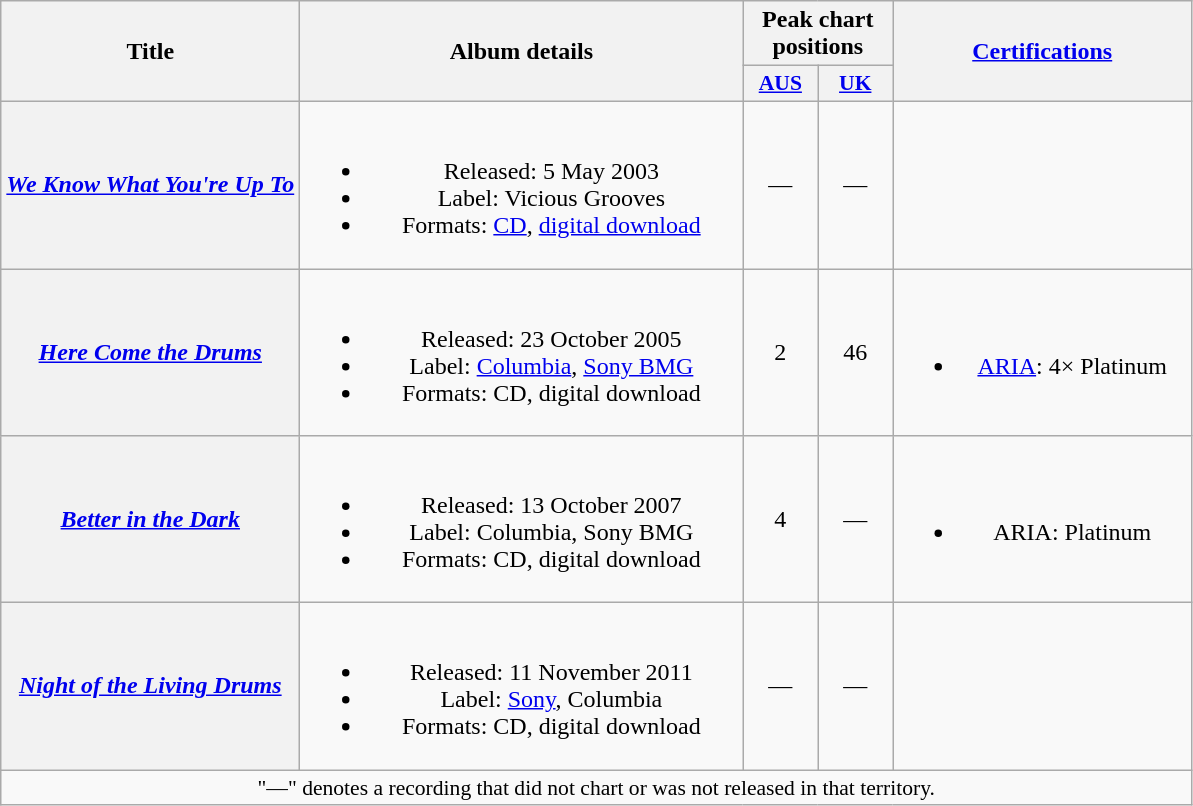<table class="wikitable plainrowheaders" style="text-align:center;">
<tr>
<th scope="col" rowspan="2" style="width:12em;">Title</th>
<th scope="col" rowspan="2" style="width:18em;">Album details</th>
<th scope="col" colspan="2">Peak chart positions</th>
<th scope="col" rowspan="2" style="width:12em;"><a href='#'>Certifications</a></th>
</tr>
<tr>
<th scope="col" style="width:3em;font-size:90%;"><a href='#'>AUS</a><br></th>
<th scope="col" style="width:3em;font-size:90%;"><a href='#'>UK</a><br></th>
</tr>
<tr>
<th scope="row"><em><a href='#'>We Know What You're Up To</a></em></th>
<td><br><ul><li>Released: 5 May 2003</li><li>Label: Vicious Grooves</li><li>Formats: <a href='#'>CD</a>, <a href='#'>digital download</a></li></ul></td>
<td>—</td>
<td>—</td>
<td></td>
</tr>
<tr>
<th scope="row"><em><a href='#'>Here Come the Drums</a></em></th>
<td><br><ul><li>Released: 23 October 2005</li><li>Label: <a href='#'>Columbia</a>, <a href='#'>Sony BMG</a></li><li>Formats: CD, digital download</li></ul></td>
<td>2</td>
<td>46</td>
<td><br><ul><li><a href='#'>ARIA</a>: 4× Platinum</li></ul></td>
</tr>
<tr>
<th scope="row"><em><a href='#'>Better in the Dark</a></em></th>
<td><br><ul><li>Released: 13 October 2007</li><li>Label: Columbia, Sony BMG</li><li>Formats: CD, digital download</li></ul></td>
<td>4</td>
<td>—</td>
<td><br><ul><li>ARIA: Platinum</li></ul></td>
</tr>
<tr>
<th scope="row"><em><a href='#'>Night of the Living Drums</a></em></th>
<td><br><ul><li>Released: 11 November 2011</li><li>Label: <a href='#'>Sony</a>, Columbia</li><li>Formats: CD, digital download</li></ul></td>
<td>—</td>
<td>—</td>
<td></td>
</tr>
<tr>
<td colspan="5" style="font-size:90%">"—" denotes a recording that did not chart or was not released in that territory.</td>
</tr>
</table>
